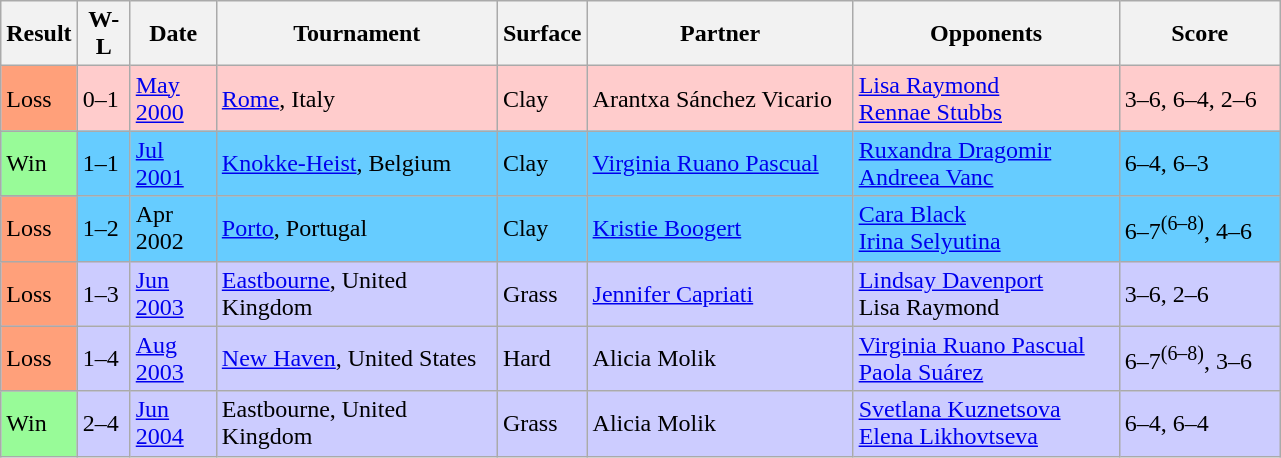<table class="sortable wikitable">
<tr>
<th>Result</th>
<th style="width:28px" class="unsortable">W-L</th>
<th style="width:50px">Date</th>
<th style="width:180px">Tournament</th>
<th style="width:50px">Surface</th>
<th style="width:170px">Partner</th>
<th style="width:170px">Opponents</th>
<th style="width:100px" class="unsortable">Score</th>
</tr>
<tr bgcolor=FFCCCC>
<td style="background:#ffa07a;">Loss</td>
<td>0–1</td>
<td><a href='#'>May 2000</a></td>
<td><a href='#'>Rome</a>, Italy</td>
<td>Clay</td>
<td> Arantxa Sánchez Vicario</td>
<td> <a href='#'>Lisa Raymond</a> <br>  <a href='#'>Rennae Stubbs</a></td>
<td>3–6, 6–4, 2–6</td>
</tr>
<tr bgcolor="#66CCFF">
<td style="background:#98fb98;">Win</td>
<td>1–1</td>
<td><a href='#'>Jul 2001</a></td>
<td><a href='#'>Knokke-Heist</a>, Belgium</td>
<td>Clay</td>
<td> <a href='#'>Virginia Ruano Pascual</a></td>
<td> <a href='#'>Ruxandra Dragomir</a> <br>  <a href='#'>Andreea Vanc</a></td>
<td>6–4, 6–3</td>
</tr>
<tr bgcolor="66CCFF">
<td style="background:#ffa07a;">Loss</td>
<td>1–2</td>
<td>Apr 2002</td>
<td><a href='#'>Porto</a>, Portugal</td>
<td>Clay</td>
<td> <a href='#'>Kristie Boogert</a></td>
<td> <a href='#'>Cara Black</a> <br>  <a href='#'>Irina Selyutina</a></td>
<td>6–7<sup>(6–8)</sup>, 4–6</td>
</tr>
<tr bgcolor="#ccccff">
<td style="background:#ffa07a;">Loss</td>
<td>1–3</td>
<td><a href='#'>Jun 2003</a></td>
<td><a href='#'>Eastbourne</a>, United Kingdom</td>
<td>Grass</td>
<td> <a href='#'>Jennifer Capriati</a></td>
<td> <a href='#'>Lindsay Davenport</a> <br>  Lisa Raymond</td>
<td>3–6, 2–6</td>
</tr>
<tr bgcolor=#ccccff>
<td style="background:#ffa07a;">Loss</td>
<td>1–4</td>
<td><a href='#'>Aug 2003</a></td>
<td><a href='#'>New Haven</a>, United States</td>
<td>Hard</td>
<td> Alicia Molik</td>
<td> <a href='#'>Virginia Ruano Pascual</a> <br>  <a href='#'>Paola Suárez</a></td>
<td>6–7<sup>(6–8)</sup>, 3–6</td>
</tr>
<tr bgcolor=#ccccff>
<td style="background:#98fb98;">Win</td>
<td>2–4</td>
<td><a href='#'>Jun 2004</a></td>
<td>Eastbourne, United Kingdom</td>
<td>Grass</td>
<td> Alicia Molik</td>
<td> <a href='#'>Svetlana Kuznetsova</a> <br>  <a href='#'>Elena Likhovtseva</a></td>
<td>6–4, 6–4</td>
</tr>
</table>
